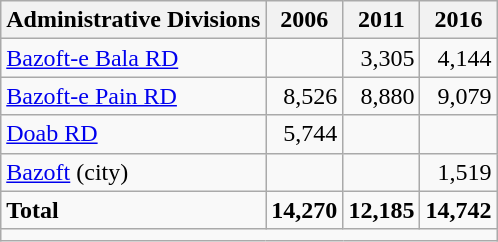<table class="wikitable">
<tr>
<th>Administrative Divisions</th>
<th>2006</th>
<th>2011</th>
<th>2016</th>
</tr>
<tr>
<td><a href='#'>Bazoft-e Bala RD</a></td>
<td style="text-align: right;"></td>
<td style="text-align: right;">3,305</td>
<td style="text-align: right;">4,144</td>
</tr>
<tr>
<td><a href='#'>Bazoft-e Pain RD</a></td>
<td style="text-align: right;">8,526</td>
<td style="text-align: right;">8,880</td>
<td style="text-align: right;">9,079</td>
</tr>
<tr>
<td><a href='#'>Doab RD</a></td>
<td style="text-align: right;">5,744</td>
<td style="text-align: right;"></td>
<td style="text-align: right;"></td>
</tr>
<tr>
<td><a href='#'>Bazoft</a> (city)</td>
<td style="text-align: right;"></td>
<td style="text-align: right;"></td>
<td style="text-align: right;">1,519</td>
</tr>
<tr>
<td><strong>Total</strong></td>
<td style="text-align: right;"><strong>14,270</strong></td>
<td style="text-align: right;"><strong>12,185</strong></td>
<td style="text-align: right;"><strong>14,742</strong></td>
</tr>
<tr>
<td colspan=4></td>
</tr>
</table>
